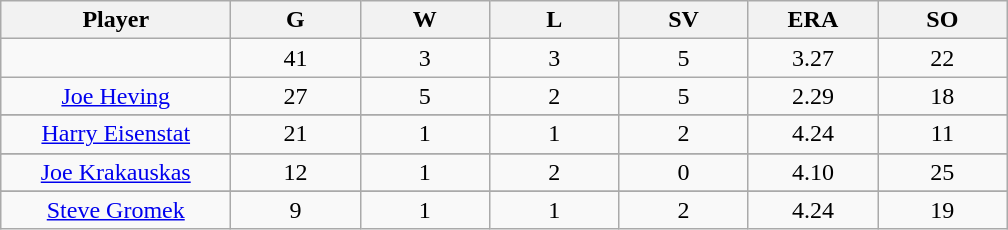<table class="wikitable sortable">
<tr>
<th bgcolor="#DDDDFF" width="16%">Player</th>
<th bgcolor="#DDDDFF" width="9%">G</th>
<th bgcolor="#DDDDFF" width="9%">W</th>
<th bgcolor="#DDDDFF" width="9%">L</th>
<th bgcolor="#DDDDFF" width="9%">SV</th>
<th bgcolor="#DDDDFF" width="9%">ERA</th>
<th bgcolor="#DDDDFF" width="9%">SO</th>
</tr>
<tr align="center">
<td></td>
<td>41</td>
<td>3</td>
<td>3</td>
<td>5</td>
<td>3.27</td>
<td>22</td>
</tr>
<tr align="center">
<td><a href='#'>Joe Heving</a></td>
<td>27</td>
<td>5</td>
<td>2</td>
<td>5</td>
<td>2.29</td>
<td>18</td>
</tr>
<tr>
</tr>
<tr align="center">
<td><a href='#'>Harry Eisenstat</a></td>
<td>21</td>
<td>1</td>
<td>1</td>
<td>2</td>
<td>4.24</td>
<td>11</td>
</tr>
<tr>
</tr>
<tr align=center>
<td><a href='#'>Joe Krakauskas</a></td>
<td>12</td>
<td>1</td>
<td>2</td>
<td>0</td>
<td>4.10</td>
<td>25</td>
</tr>
<tr>
</tr>
<tr align="center">
<td><a href='#'>Steve Gromek</a></td>
<td>9</td>
<td>1</td>
<td>1</td>
<td>2</td>
<td>4.24</td>
<td>19</td>
</tr>
</table>
